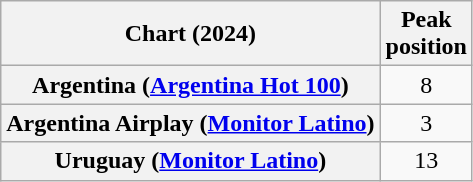<table class="wikitable sortable plainrowheaders" style="text-align:center">
<tr>
<th scope="col">Chart (2024)</th>
<th scope="col">Peak<br> position</th>
</tr>
<tr>
<th scope="row">Argentina (<a href='#'>Argentina Hot 100</a>)</th>
<td>8</td>
</tr>
<tr>
<th scope="row">Argentina Airplay (<a href='#'>Monitor Latino</a>)</th>
<td>3</td>
</tr>
<tr>
<th scope="row">Uruguay (<a href='#'>Monitor Latino</a>)</th>
<td>13</td>
</tr>
</table>
